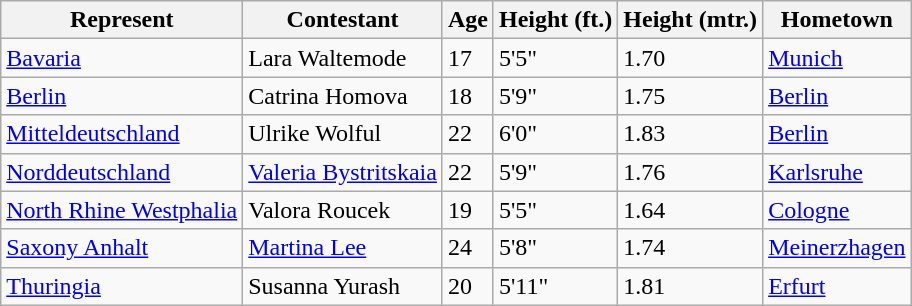<table class="sortable wikitable">
<tr>
<th>Represent</th>
<th>Contestant</th>
<th>Age</th>
<th>Height (ft.)</th>
<th>Height (mtr.)</th>
<th>Hometown</th>
</tr>
<tr>
<td> <a href='#'>Bavaria</a></td>
<td>Lara Waltemode</td>
<td>17</td>
<td>5'5"</td>
<td>1.70</td>
<td><a href='#'>Munich</a></td>
</tr>
<tr>
<td> <a href='#'>Berlin</a></td>
<td>Catrina Homova</td>
<td>18</td>
<td>5'9"</td>
<td>1.75</td>
<td><a href='#'>Berlin</a></td>
</tr>
<tr>
<td> <a href='#'>Mitteldeutschland</a></td>
<td>Ulrike Wolful</td>
<td>22</td>
<td>6'0"</td>
<td>1.83</td>
<td><a href='#'>Berlin</a></td>
</tr>
<tr>
<td> <a href='#'>Norddeutschland</a></td>
<td><a href='#'>Valeria Bystritskaia</a></td>
<td>22</td>
<td>5'9"</td>
<td>1.76</td>
<td><a href='#'>Karlsruhe</a></td>
</tr>
<tr>
<td> <a href='#'>North Rhine Westphalia</a></td>
<td>Valora Roucek</td>
<td>19</td>
<td>5'5"</td>
<td>1.64</td>
<td><a href='#'>Cologne</a></td>
</tr>
<tr>
<td> <a href='#'>Saxony Anhalt</a></td>
<td><a href='#'>Martina Lee</a></td>
<td>24</td>
<td>5'8"</td>
<td>1.74</td>
<td><a href='#'>Meinerzhagen</a></td>
</tr>
<tr>
<td> <a href='#'>Thuringia</a></td>
<td>Susanna Yurash</td>
<td>20</td>
<td>5'11"</td>
<td>1.81</td>
<td><a href='#'>Erfurt</a></td>
</tr>
</table>
